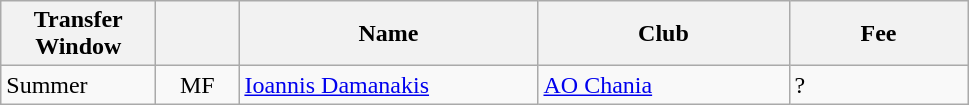<table class="wikitable plainrowheaders">
<tr>
<th scope="col" style="width:6em;">Transfer Window</th>
<th scope="col" style="width:3em;"></th>
<th scope="col" style="width:12em;">Name</th>
<th scope="col" style="width:10em;">Club</th>
<th scope="col" style="width:7em;">Fee</th>
</tr>
<tr>
<td>Summer</td>
<td align="center">MF</td>
<td> <a href='#'>Ioannis Damanakis</a></td>
<td> <a href='#'>AO Chania</a></td>
<td>?</td>
</tr>
</table>
